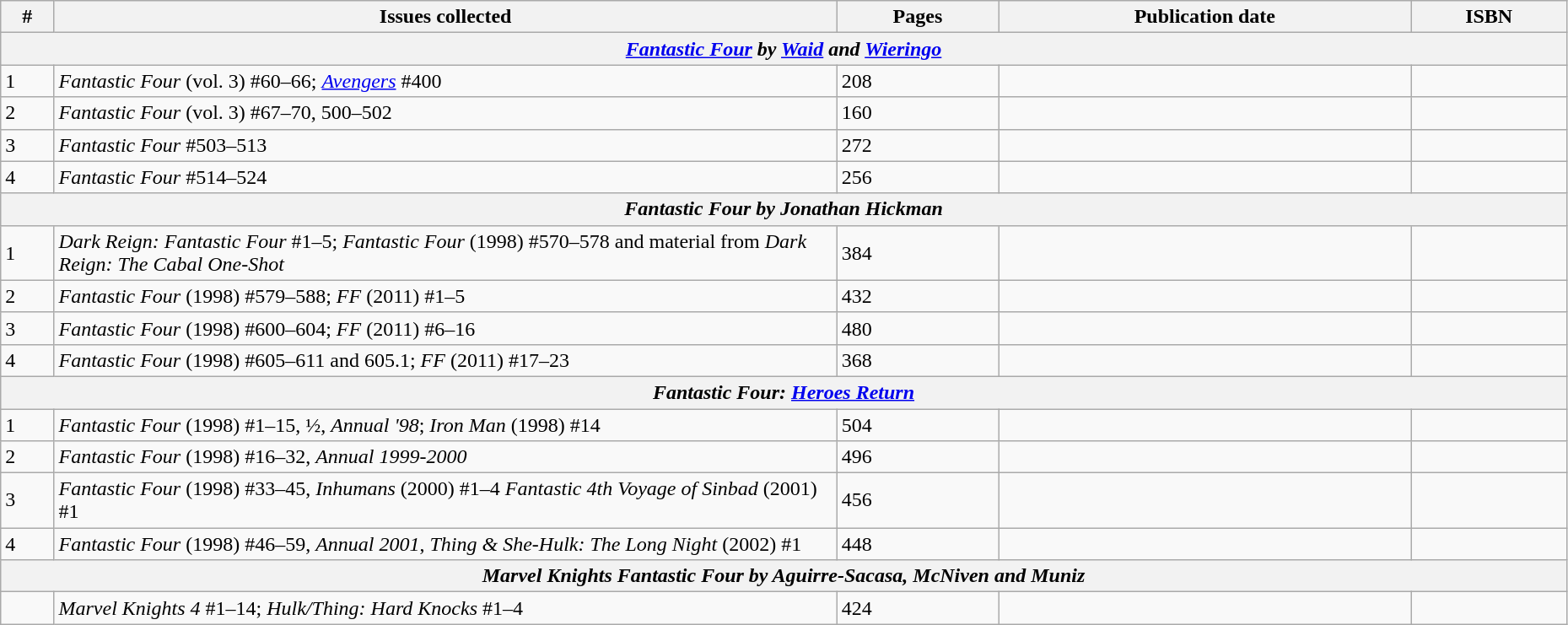<table class="wikitable sortable" width=98%>
<tr>
<th class="unsortable">#</th>
<th class="unsortable" width="50%">Issues collected</th>
<th>Pages</th>
<th>Publication date</th>
<th class="unsortable">ISBN</th>
</tr>
<tr>
<th colspan="5"><strong><em><a href='#'>Fantastic Four</a> by <a href='#'>Waid</a> and <a href='#'>Wieringo</a></em></strong></th>
</tr>
<tr>
<td>1</td>
<td><em>Fantastic Four</em> (vol. 3) #60–66; <em><a href='#'>Avengers</a></em> #400</td>
<td>208</td>
<td></td>
<td></td>
</tr>
<tr>
<td>2</td>
<td><em>Fantastic Four</em> (vol. 3) #67–70, 500–502</td>
<td>160</td>
<td></td>
<td></td>
</tr>
<tr>
<td>3</td>
<td><em>Fantastic Four</em> #503–513</td>
<td>272</td>
<td></td>
<td></td>
</tr>
<tr>
<td>4</td>
<td><em>Fantastic Four</em> #514–524</td>
<td>256</td>
<td></td>
<td></td>
</tr>
<tr>
<th colspan="5"><strong><em>Fantastic Four by Jonathan Hickman</em></strong></th>
</tr>
<tr>
<td>1</td>
<td><em>Dark Reign: Fantastic Four</em> #1–5; <em>Fantastic Four</em> (1998) #570–578 and material from <em>Dark Reign: The Cabal One-Shot</em></td>
<td>384</td>
<td></td>
<td></td>
</tr>
<tr>
<td>2</td>
<td><em>Fantastic Four</em> (1998) #579–588; <em>FF</em> (2011) #1–5</td>
<td>432</td>
<td></td>
<td></td>
</tr>
<tr>
<td>3</td>
<td><em>Fantastic Four</em> (1998) #600–604; <em>FF</em> (2011) #6–16</td>
<td>480</td>
<td></td>
<td></td>
</tr>
<tr>
<td>4</td>
<td><em>Fantastic Four</em> (1998) #605–611 and 605.1; <em>FF</em> (2011) #17–23</td>
<td>368</td>
<td></td>
<td></td>
</tr>
<tr>
<th colspan="5"><strong><em>Fantastic Four: <a href='#'>Heroes Return</a></em></strong></th>
</tr>
<tr>
<td>1</td>
<td><em>Fantastic Four</em> (1998) #1–15, ½, <em>Annual '98</em>; <em>Iron Man</em> (1998) #14</td>
<td>504</td>
<td></td>
<td></td>
</tr>
<tr>
<td>2</td>
<td><em>Fantastic Four</em> (1998) #16–32, <em>Annual 1999</em>-<em>2000</em></td>
<td>496</td>
<td></td>
<td></td>
</tr>
<tr>
<td>3</td>
<td><em>Fantastic Four</em> (1998) #33–45, <em>Inhumans</em> (2000) #1–4 <em>Fantastic 4th Voyage of Sinbad</em> (2001) #1</td>
<td>456</td>
<td></td>
<td></td>
</tr>
<tr>
<td>4</td>
<td><em>Fantastic Four</em> (1998) #46–59, <em>Annual 2001</em>, <em>Thing & She-Hulk: The Long Night</em> (2002) #1</td>
<td>448</td>
<td></td>
<td></td>
</tr>
<tr>
<th colspan="5"><strong><em>Marvel Knights Fantastic Four by Aguirre-Sacasa, McNiven and Muniz</em></strong></th>
</tr>
<tr>
<td></td>
<td><em>Marvel Knights 4</em> #1–14; <em>Hulk/Thing: Hard Knocks</em> #1–4</td>
<td>424</td>
<td></td>
<td></td>
</tr>
</table>
